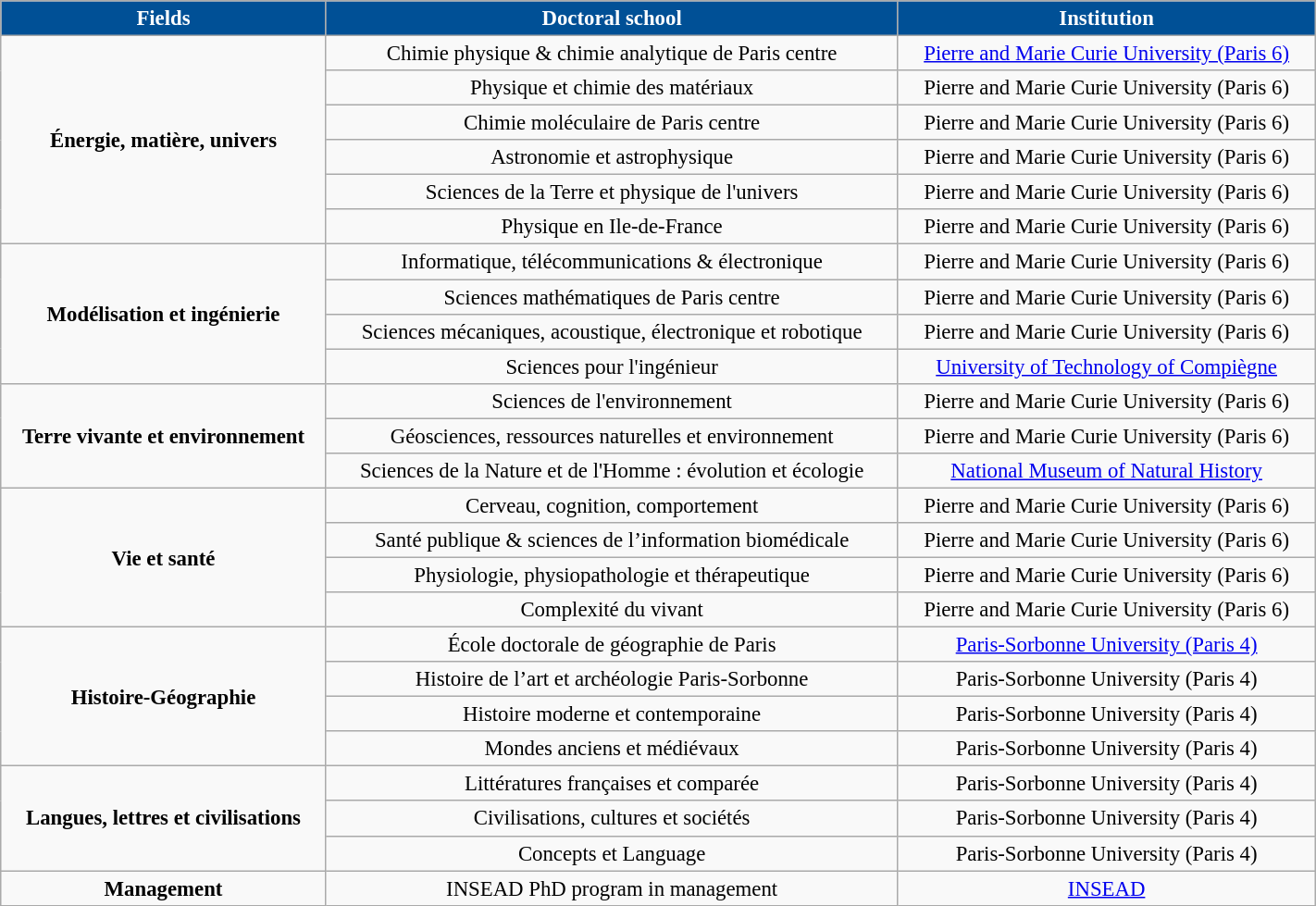<table class="wikitable alternance center" style="font-size:95%;width:75%;margin: 1em auto 1em auto;">
<tr>
<th scope=col style="color:#FFFFFF; background:#005096;">Fields</th>
<th scope=col style="color:#FFFFFF; background:#005096;">Doctoral school</th>
<th scope=col style="color:#FFFFFF; background:#005096;">Institution</th>
</tr>
<tr>
<td rowspan=6 align="center"><strong>Énergie, matière, univers</strong></td>
<td align="center">Chimie physique & chimie analytique de Paris centre</td>
<td align="center"><a href='#'>Pierre and Marie Curie University (Paris 6)</a></td>
</tr>
<tr>
<td align="center">Physique et chimie des matériaux</td>
<td align="center">Pierre and Marie Curie University (Paris 6)</td>
</tr>
<tr>
<td align="center">Chimie moléculaire de Paris centre</td>
<td align="center">Pierre and Marie Curie University (Paris 6)</td>
</tr>
<tr>
<td align="center">Astronomie et astrophysique</td>
<td align="center">Pierre and Marie Curie University (Paris 6)</td>
</tr>
<tr>
<td align="center">Sciences de la Terre et physique de l'univers</td>
<td align="center">Pierre and Marie Curie University (Paris 6)</td>
</tr>
<tr>
<td align="center">Physique en Ile-de-France</td>
<td align="center">Pierre and Marie Curie University (Paris 6)</td>
</tr>
<tr>
<td rowspan=4 align="center"><strong>Modélisation et ingénierie</strong></td>
<td align="center">Informatique, télécommunications & électronique</td>
<td align="center">Pierre and Marie Curie University (Paris 6)</td>
</tr>
<tr>
<td align="center">Sciences mathématiques de Paris centre</td>
<td align="center">Pierre and Marie Curie University (Paris 6)</td>
</tr>
<tr>
<td align="center">Sciences mécaniques, acoustique, électronique et robotique</td>
<td align="center">Pierre and Marie Curie University (Paris 6)</td>
</tr>
<tr>
<td align="center">Sciences pour l'ingénieur</td>
<td align="center"><a href='#'>University of Technology of Compiègne</a></td>
</tr>
<tr>
<td rowspan=3 align="center"><strong>Terre vivante et environnement</strong></td>
<td align="center">Sciences de l'environnement</td>
<td align="center">Pierre and Marie Curie University (Paris 6)</td>
</tr>
<tr>
<td align="center">Géosciences, ressources naturelles et environnement</td>
<td align="center">Pierre and Marie Curie University (Paris 6)</td>
</tr>
<tr>
<td align="center">Sciences de la Nature et de l'Homme : évolution et écologie</td>
<td align="center"><a href='#'>National Museum of Natural History</a></td>
</tr>
<tr>
<td rowspan=4 align="center"><strong>Vie et santé</strong></td>
<td align="center">Cerveau, cognition, comportement</td>
<td align="center">Pierre and Marie Curie University (Paris 6)</td>
</tr>
<tr>
<td align="center">Santé publique & sciences de l’information biomédicale</td>
<td align="center">Pierre and Marie Curie University (Paris 6)</td>
</tr>
<tr>
<td align="center">Physiologie, physiopathologie et thérapeutique</td>
<td align="center">Pierre and Marie Curie University (Paris 6)</td>
</tr>
<tr>
<td align="center">Complexité du vivant</td>
<td align="center">Pierre and Marie Curie University (Paris 6)</td>
</tr>
<tr>
<td rowspan=4 align="center"><strong>Histoire-Géographie</strong></td>
<td align="center">École doctorale de géographie de Paris</td>
<td align="center"><a href='#'>Paris-Sorbonne University (Paris 4)</a></td>
</tr>
<tr>
<td align="center">Histoire de l’art et archéologie Paris-Sorbonne</td>
<td align="center">Paris-Sorbonne University (Paris 4)</td>
</tr>
<tr>
<td align="center">Histoire moderne et contemporaine</td>
<td align="center">Paris-Sorbonne University (Paris 4)</td>
</tr>
<tr>
<td align="center">Mondes anciens et médiévaux</td>
<td align="center">Paris-Sorbonne University (Paris 4)</td>
</tr>
<tr>
<td rowspan=3 align="center"><strong>Langues, lettres et civilisations</strong></td>
<td align="center">Littératures françaises et comparée</td>
<td align="center">Paris-Sorbonne University (Paris 4)</td>
</tr>
<tr>
<td align="center">Civilisations, cultures et sociétés</td>
<td align="center">Paris-Sorbonne University (Paris 4)</td>
</tr>
<tr>
<td align="center">Concepts et Language</td>
<td align="center">Paris-Sorbonne University (Paris 4)</td>
</tr>
<tr>
<td align="center"><strong>Management</strong></td>
<td align="center">INSEAD PhD program in management</td>
<td align="center"><a href='#'>INSEAD</a></td>
</tr>
</table>
